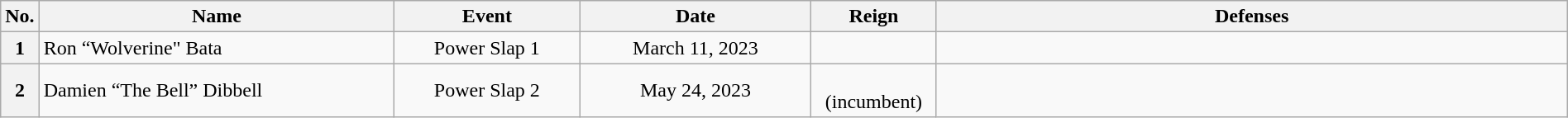<table class="wikitable" width=100%>
<tr>
<th width=1%>No.</th>
<th width=23%>Name</th>
<th width=12%>Event</th>
<th width=15%>Date</th>
<th width=8%>Reign</th>
<th width=45%>Defenses</th>
</tr>
<tr>
<th>1</th>
<td align=left> Ron “Wolverine" Bata <br></td>
<td align=center>Power Slap 1<br></td>
<td align=center>March 11, 2023</td>
<td align=center></td>
<td></td>
</tr>
<tr>
<th>2</th>
<td align=left> Damien “The Bell” Dibbell</td>
<td align=center>Power Slap 2<br></td>
<td align=center>May 24, 2023</td>
<td align=center><br>(incumbent)<br></td>
<td align=center></td>
</tr>
</table>
